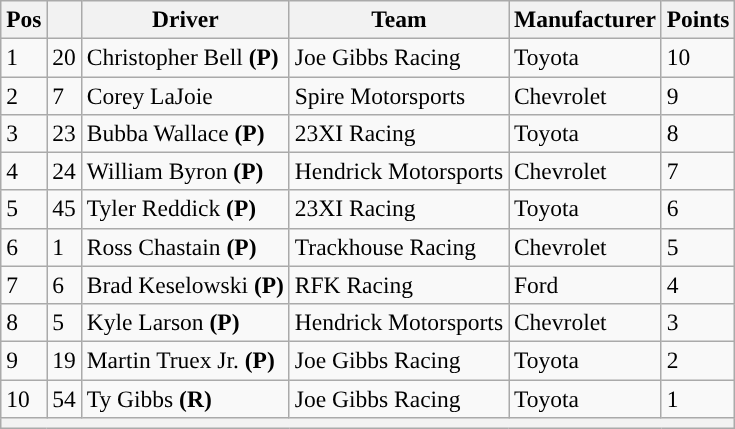<table class="wikitable" style="font-size:98%">
<tr>
<th>Pos</th>
<th></th>
<th>Driver</th>
<th>Team</th>
<th>Manufacturer</th>
<th>Points</th>
</tr>
<tr>
<td>1</td>
<td>20</td>
<td>Christopher Bell <strong>(P)</strong></td>
<td>Joe Gibbs Racing</td>
<td>Toyota</td>
<td>10</td>
</tr>
<tr>
<td>2</td>
<td>7</td>
<td>Corey LaJoie</td>
<td>Spire Motorsports</td>
<td>Chevrolet</td>
<td>9</td>
</tr>
<tr>
<td>3</td>
<td>23</td>
<td>Bubba Wallace <strong>(P)</strong></td>
<td>23XI Racing</td>
<td>Toyota</td>
<td>8</td>
</tr>
<tr>
<td>4</td>
<td>24</td>
<td>William Byron <strong>(P)</strong></td>
<td>Hendrick Motorsports</td>
<td>Chevrolet</td>
<td>7</td>
</tr>
<tr>
<td>5</td>
<td>45</td>
<td>Tyler Reddick <strong>(P)</strong></td>
<td>23XI Racing</td>
<td>Toyota</td>
<td>6</td>
</tr>
<tr>
<td>6</td>
<td>1</td>
<td>Ross Chastain <strong>(P)</strong></td>
<td>Trackhouse Racing</td>
<td>Chevrolet</td>
<td>5</td>
</tr>
<tr>
<td>7</td>
<td>6</td>
<td>Brad Keselowski <strong>(P)</strong></td>
<td>RFK Racing</td>
<td>Ford</td>
<td>4</td>
</tr>
<tr>
<td>8</td>
<td>5</td>
<td>Kyle Larson <strong>(P)</strong></td>
<td>Hendrick Motorsports</td>
<td>Chevrolet</td>
<td>3</td>
</tr>
<tr>
<td>9</td>
<td>19</td>
<td>Martin Truex Jr. <strong>(P)</strong></td>
<td>Joe Gibbs Racing</td>
<td>Toyota</td>
<td>2</td>
</tr>
<tr>
<td>10</td>
<td>54</td>
<td>Ty Gibbs <strong>(R)</strong></td>
<td>Joe Gibbs Racing</td>
<td>Toyota</td>
<td>1</td>
</tr>
<tr>
<th colspan="6"></th>
</tr>
</table>
